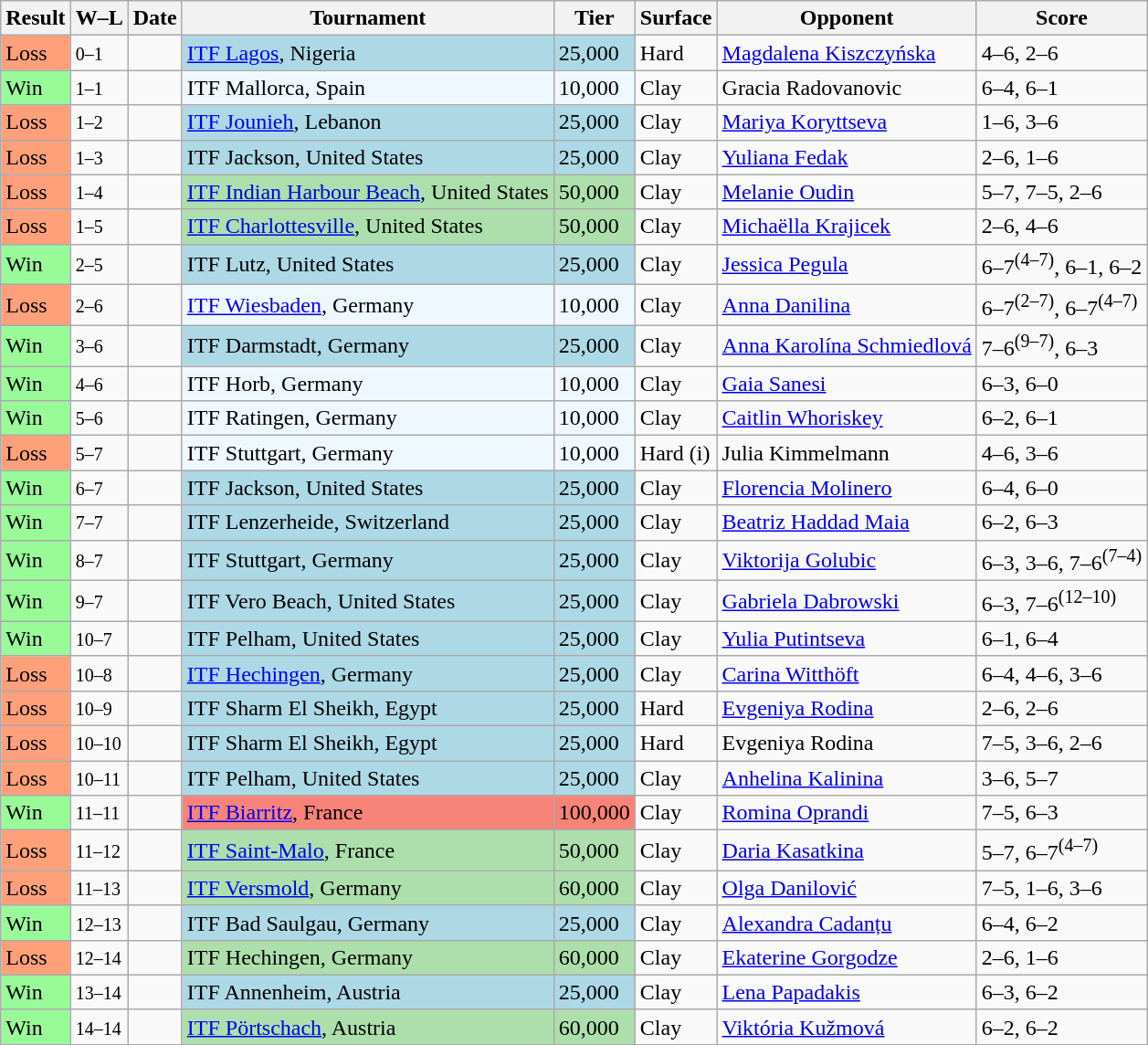<table class="sortable wikitable nowrap">
<tr>
<th>Result</th>
<th class="unsortable">W–L</th>
<th>Date</th>
<th>Tournament</th>
<th>Tier</th>
<th>Surface</th>
<th>Opponent</th>
<th class="unsortable">Score</th>
</tr>
<tr>
<td style="background:#ffa07a;">Loss</td>
<td><small>0–1</small></td>
<td></td>
<td bgcolor=lightblue><a href='#'>ITF Lagos</a>, Nigeria</td>
<td bgcolor=lightblue>25,000</td>
<td>Hard</td>
<td> <a href='#'>Magdalena Kiszczyńska</a></td>
<td>4–6, 2–6</td>
</tr>
<tr>
<td style="background:#98fb98;">Win</td>
<td><small>1–1</small></td>
<td></td>
<td bgcolor=f0f8ff>ITF Mallorca, Spain</td>
<td bgcolor=f0f8ff>10,000</td>
<td>Clay</td>
<td> Gracia Radovanovic</td>
<td>6–4, 6–1</td>
</tr>
<tr>
<td style="background:#ffa07a;">Loss</td>
<td><small>1–2</small></td>
<td></td>
<td bgcolor=lightblue><a href='#'>ITF Jounieh</a>, Lebanon</td>
<td bgcolor=lightblue>25,000</td>
<td>Clay</td>
<td> <a href='#'>Mariya Koryttseva</a></td>
<td>1–6, 3–6</td>
</tr>
<tr>
<td style="background:#ffa07a;">Loss</td>
<td><small>1–3</small></td>
<td></td>
<td bgcolor=lightblue>ITF Jackson, United States</td>
<td bgcolor=lightblue>25,000</td>
<td>Clay</td>
<td> <a href='#'>Yuliana Fedak</a></td>
<td>2–6, 1–6</td>
</tr>
<tr>
<td style="background:#ffa07a;">Loss</td>
<td><small>1–4</small></td>
<td></td>
<td bgcolor=addfad><a href='#'>ITF Indian Harbour Beach</a>, United States</td>
<td bgcolor=addfad>50,000</td>
<td>Clay</td>
<td> <a href='#'>Melanie Oudin</a></td>
<td>5–7, 7–5, 2–6</td>
</tr>
<tr>
<td style="background:#ffa07a;">Loss</td>
<td><small>1–5</small></td>
<td></td>
<td bgcolor=addfad><a href='#'>ITF Charlottesville</a>, United States</td>
<td bgcolor=addfad>50,000</td>
<td>Clay</td>
<td> <a href='#'>Michaëlla Krajicek</a></td>
<td>2–6, 4–6</td>
</tr>
<tr>
<td style="background:#98fb98;">Win</td>
<td><small>2–5</small></td>
<td></td>
<td bgcolor=lightblue>ITF Lutz, United States</td>
<td bgcolor=lightblue>25,000</td>
<td>Clay</td>
<td> <a href='#'>Jessica Pegula</a></td>
<td>6–7<sup>(4–7)</sup>, 6–1, 6–2</td>
</tr>
<tr>
<td style="background:#ffa07a;">Loss</td>
<td><small>2–6</small></td>
<td></td>
<td bgcolor=f0f8ff><a href='#'>ITF Wiesbaden</a>, Germany</td>
<td bgcolor=f0f8ff>10,000</td>
<td>Clay</td>
<td> <a href='#'>Anna Danilina</a></td>
<td>6–7<sup>(2–7)</sup>, 6–7<sup>(4–7)</sup></td>
</tr>
<tr>
<td style="background:#98fb98;">Win</td>
<td><small>3–6</small></td>
<td></td>
<td bgcolor=lightblue>ITF Darmstadt, Germany</td>
<td bgcolor=lightblue>25,000</td>
<td>Clay</td>
<td> <a href='#'>Anna Karolína Schmiedlová</a></td>
<td>7–6<sup>(9–7)</sup>, 6–3</td>
</tr>
<tr>
<td style="background:#98fb98;">Win</td>
<td><small>4–6</small></td>
<td></td>
<td bgcolor=f0f8ff>ITF Horb, Germany</td>
<td bgcolor=f0f8ff>10,000</td>
<td>Clay</td>
<td> <a href='#'>Gaia Sanesi</a></td>
<td>6–3, 6–0</td>
</tr>
<tr>
<td style="background:#98fb98;">Win</td>
<td><small>5–6</small></td>
<td></td>
<td bgcolor=f0f8ff>ITF Ratingen, Germany</td>
<td bgcolor=f0f8ff>10,000</td>
<td>Clay</td>
<td> <a href='#'>Caitlin Whoriskey</a></td>
<td>6–2, 6–1</td>
</tr>
<tr>
<td style="background:#ffa07a;">Loss</td>
<td><small>5–7</small></td>
<td></td>
<td bgcolor=f0f8ff>ITF Stuttgart, Germany</td>
<td bgcolor=f0f8ff>10,000</td>
<td>Hard (i)</td>
<td> Julia Kimmelmann</td>
<td>4–6, 3–6</td>
</tr>
<tr>
<td style="background:#98fb98;">Win</td>
<td><small>6–7</small></td>
<td></td>
<td bgcolor=lightblue>ITF Jackson, United States</td>
<td bgcolor=lightblue>25,000</td>
<td>Clay</td>
<td> <a href='#'>Florencia Molinero</a></td>
<td>6–4, 6–0</td>
</tr>
<tr>
<td style="background:#98fb98;">Win</td>
<td><small>7–7</small></td>
<td></td>
<td bgcolor=lightblue>ITF Lenzerheide, Switzerland</td>
<td bgcolor=lightblue>25,000</td>
<td>Clay</td>
<td> <a href='#'>Beatriz Haddad Maia</a></td>
<td>6–2, 6–3</td>
</tr>
<tr>
<td style="background:#98fb98;">Win</td>
<td><small>8–7</small></td>
<td></td>
<td bgcolor=lightblue>ITF Stuttgart, Germany</td>
<td bgcolor=lightblue>25,000</td>
<td>Clay</td>
<td> <a href='#'>Viktorija Golubic</a></td>
<td>6–3, 3–6, 7–6<sup>(7–4)</sup></td>
</tr>
<tr>
<td style="background:#98fb98;">Win</td>
<td><small>9–7</small></td>
<td></td>
<td bgcolor=lightblue>ITF Vero Beach, United States</td>
<td bgcolor=lightblue>25,000</td>
<td>Clay</td>
<td> <a href='#'>Gabriela Dabrowski</a></td>
<td>6–3, 7–6<sup>(12–10)</sup></td>
</tr>
<tr>
<td style="background:#98fb98;">Win</td>
<td><small>10–7</small></td>
<td></td>
<td bgcolor=lightblue>ITF Pelham, United States</td>
<td bgcolor=lightblue>25,000</td>
<td>Clay</td>
<td> <a href='#'>Yulia Putintseva</a></td>
<td>6–1, 6–4</td>
</tr>
<tr>
<td style="background:#ffa07a;">Loss</td>
<td><small>10–8</small></td>
<td></td>
<td bgcolor=lightblue><a href='#'>ITF Hechingen</a>, Germany</td>
<td bgcolor=lightblue>25,000</td>
<td>Clay</td>
<td> <a href='#'>Carina Witthöft</a></td>
<td>6–4, 4–6, 3–6</td>
</tr>
<tr>
<td style="background:#ffa07a;">Loss</td>
<td><small>10–9</small></td>
<td></td>
<td bgcolor=lightblue>ITF Sharm El Sheikh, Egypt</td>
<td bgcolor=lightblue>25,000</td>
<td>Hard</td>
<td> <a href='#'>Evgeniya Rodina</a></td>
<td>2–6, 2–6</td>
</tr>
<tr>
<td style="background:#ffa07a;">Loss</td>
<td><small>10–10</small></td>
<td></td>
<td bgcolor=lightblue>ITF Sharm El Sheikh, Egypt</td>
<td bgcolor=lightblue>25,000</td>
<td>Hard</td>
<td> Evgeniya Rodina</td>
<td>7–5, 3–6, 2–6</td>
</tr>
<tr>
<td style="background:#ffa07a;">Loss</td>
<td><small>10–11</small></td>
<td></td>
<td bgcolor=lightblue>ITF Pelham, United States</td>
<td bgcolor=lightblue>25,000</td>
<td>Clay</td>
<td> <a href='#'>Anhelina Kalinina</a></td>
<td>3–6, 5–7</td>
</tr>
<tr>
<td style="background:#98fb98;">Win</td>
<td><small>11–11</small></td>
<td><a href='#'></a></td>
<td bgcolor=f88379><a href='#'>ITF Biarritz</a>, France</td>
<td bgcolor=f88379>100,000</td>
<td>Clay</td>
<td> <a href='#'>Romina Oprandi</a></td>
<td>7–5, 6–3</td>
</tr>
<tr>
<td style="background:#ffa07a;">Loss</td>
<td><small>11–12</small></td>
<td><a href='#'></a></td>
<td bgcolor=addfad><a href='#'>ITF Saint-Malo</a>, France</td>
<td bgcolor=addfad>50,000</td>
<td>Clay</td>
<td> <a href='#'>Daria Kasatkina</a></td>
<td>5–7, 6–7<sup>(4–7)</sup></td>
</tr>
<tr>
<td style="background:#ffa07a;">Loss</td>
<td><small>11–13</small></td>
<td><a href='#'></a></td>
<td bgcolor=addfad><a href='#'>ITF Versmold</a>, Germany</td>
<td bgcolor=addfad>60,000</td>
<td>Clay</td>
<td> <a href='#'>Olga Danilović</a></td>
<td>7–5, 1–6, 3–6</td>
</tr>
<tr>
<td style="background:#98fb98;">Win</td>
<td><small>12–13</small></td>
<td></td>
<td bgcolor=lightblue>ITF Bad Saulgau, Germany</td>
<td bgcolor=lightblue>25,000</td>
<td>Clay</td>
<td> <a href='#'>Alexandra Cadanțu</a></td>
<td>6–4, 6–2</td>
</tr>
<tr>
<td style="background:#ffa07a;">Loss</td>
<td><small>12–14</small></td>
<td><a href='#'></a></td>
<td bgcolor=addfad>ITF Hechingen, Germany</td>
<td bgcolor=addfad>60,000</td>
<td>Clay</td>
<td> <a href='#'>Ekaterine Gorgodze</a></td>
<td>2–6, 1–6</td>
</tr>
<tr>
<td style="background:#98fb98;">Win</td>
<td><small>13–14</small></td>
<td></td>
<td bgcolor=lightblue>ITF Annenheim, Austria</td>
<td bgcolor=lightblue>25,000</td>
<td>Clay</td>
<td> <a href='#'>Lena Papadakis</a></td>
<td>6–3, 6–2</td>
</tr>
<tr>
<td style="background:#98fb98;">Win</td>
<td><small>14–14</small></td>
<td><a href='#'></a></td>
<td bgcolor=addfad><a href='#'>ITF Pörtschach</a>, Austria</td>
<td bgcolor=addfad>60,000</td>
<td>Clay</td>
<td> <a href='#'>Viktória Kužmová</a></td>
<td>6–2, 6–2</td>
</tr>
</table>
